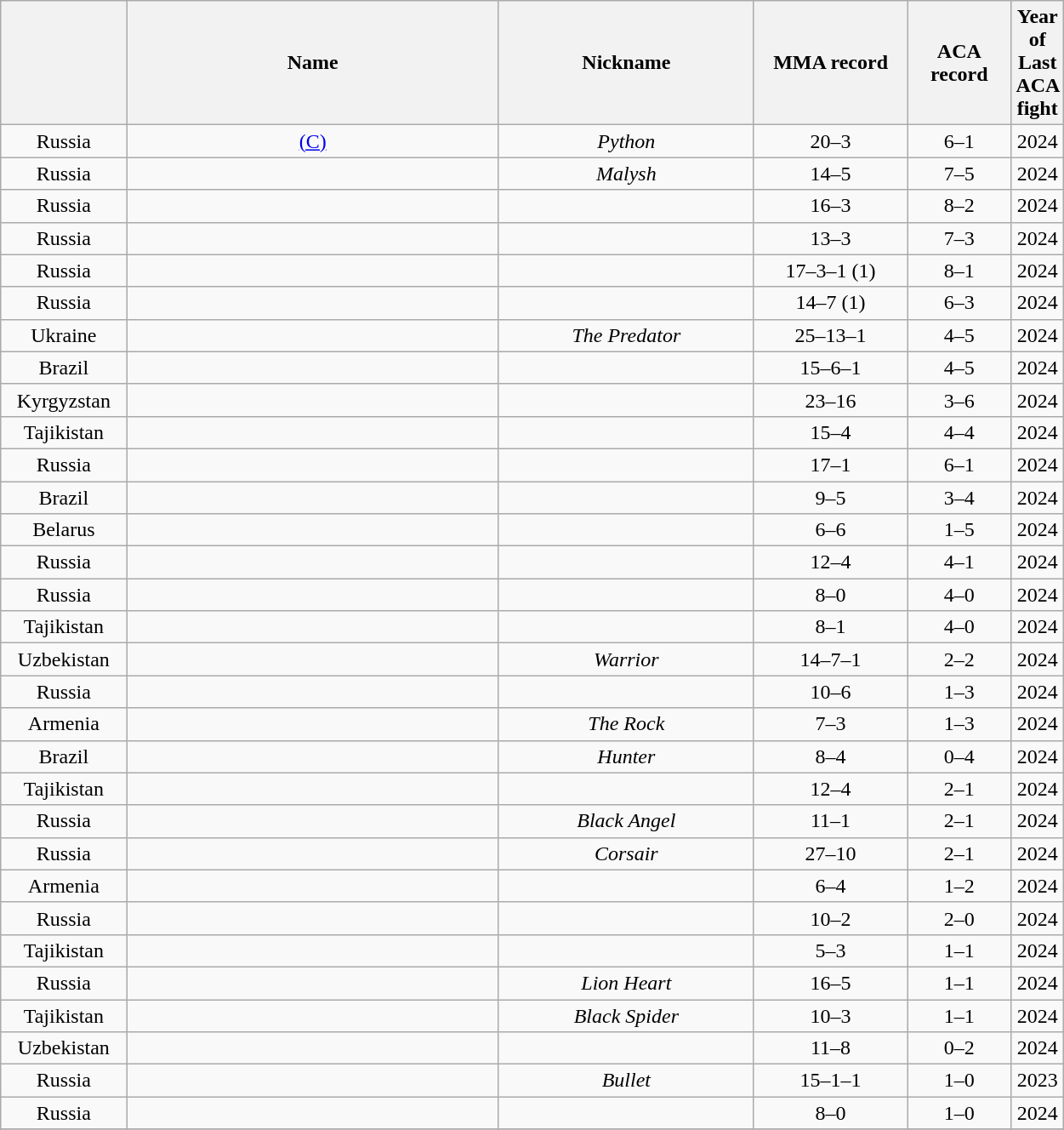<table class="wikitable sortable" width="66%" style="text-align:center;">
<tr>
<th width=12%></th>
<th width=37%>Name</th>
<th width=25%>Nickname</th>
<th width=15%>MMA record</th>
<th width=10%>ACA record</th>
<th width=11%>Year of Last ACA fight</th>
</tr>
<tr style="display:none;">
<td>!a</td>
<td>!a</td>
<td>!a</td>
<td>-9999</td>
</tr>
<tr>
<td><span>Russia</span></td>
<td> <a href='#'>(C)</a></td>
<td><em>Python</em></td>
<td>20–3</td>
<td>6–1</td>
<td>2024</td>
</tr>
<tr>
<td><span>Russia</span></td>
<td></td>
<td><em>Malysh</em></td>
<td>14–5</td>
<td>7–5</td>
<td>2024</td>
</tr>
<tr>
<td><span>Russia</span></td>
<td></td>
<td></td>
<td>16–3</td>
<td>8–2</td>
<td>2024</td>
</tr>
<tr>
<td><span>Russia</span></td>
<td></td>
<td></td>
<td>13–3</td>
<td>7–3</td>
<td>2024</td>
</tr>
<tr>
<td><span>Russia</span></td>
<td></td>
<td></td>
<td>17–3–1 (1)</td>
<td>8–1</td>
<td>2024</td>
</tr>
<tr>
<td><span>Russia</span></td>
<td></td>
<td></td>
<td>14–7 (1)</td>
<td>6–3</td>
<td>2024</td>
</tr>
<tr>
<td><span>Ukraine</span></td>
<td></td>
<td><em>The Predator</em></td>
<td>25–13–1</td>
<td>4–5</td>
<td>2024</td>
</tr>
<tr>
<td><span>Brazil</span></td>
<td></td>
<td></td>
<td>15–6–1</td>
<td>4–5</td>
<td>2024</td>
</tr>
<tr>
<td><span>Kyrgyzstan</span></td>
<td></td>
<td></td>
<td>23–16</td>
<td>3–6</td>
<td>2024</td>
</tr>
<tr>
<td><span>Tajikistan</span></td>
<td></td>
<td></td>
<td>15–4</td>
<td>4–4</td>
<td>2024</td>
</tr>
<tr>
<td><span>Russia</span></td>
<td></td>
<td></td>
<td>17–1</td>
<td>6–1</td>
<td>2024</td>
</tr>
<tr>
<td><span>Brazil</span></td>
<td></td>
<td></td>
<td>9–5</td>
<td>3–4</td>
<td>2024</td>
</tr>
<tr>
<td><span>Belarus</span></td>
<td></td>
<td></td>
<td>6–6</td>
<td>1–5</td>
<td>2024</td>
</tr>
<tr>
<td><span>Russia</span></td>
<td></td>
<td></td>
<td>12–4</td>
<td>4–1</td>
<td>2024</td>
</tr>
<tr>
<td><span>Russia</span></td>
<td></td>
<td></td>
<td>8–0</td>
<td>4–0</td>
<td>2024</td>
</tr>
<tr>
<td><span>Tajikistan</span></td>
<td></td>
<td></td>
<td>8–1</td>
<td>4–0</td>
<td>2024</td>
</tr>
<tr>
<td><span>Uzbekistan</span></td>
<td></td>
<td><em>Warrior</em></td>
<td>14–7–1</td>
<td>2–2</td>
<td>2024</td>
</tr>
<tr>
<td><span>Russia</span></td>
<td></td>
<td></td>
<td>10–6</td>
<td>1–3</td>
<td>2024</td>
</tr>
<tr>
<td><span>Armenia</span></td>
<td></td>
<td><em>The Rock</em></td>
<td>7–3</td>
<td>1–3</td>
<td>2024</td>
</tr>
<tr>
<td><span>Brazil</span></td>
<td></td>
<td><em>Hunter</em></td>
<td>8–4</td>
<td>0–4</td>
<td>2024</td>
</tr>
<tr>
<td><span>Tajikistan</span></td>
<td></td>
<td></td>
<td>12–4</td>
<td>2–1</td>
<td>2024</td>
</tr>
<tr>
<td><span>Russia</span></td>
<td></td>
<td><em>Black Angel</em></td>
<td>11–1</td>
<td>2–1</td>
<td>2024</td>
</tr>
<tr>
<td><span>Russia</span></td>
<td></td>
<td><em>Corsair</em></td>
<td>27–10</td>
<td>2–1</td>
<td>2024</td>
</tr>
<tr>
<td><span>Armenia</span></td>
<td></td>
<td></td>
<td>6–4</td>
<td>1–2</td>
<td>2024</td>
</tr>
<tr>
<td><span>Russia</span></td>
<td></td>
<td></td>
<td>10–2</td>
<td>2–0</td>
<td>2024</td>
</tr>
<tr>
<td><span>Tajikistan</span></td>
<td></td>
<td></td>
<td>5–3</td>
<td>1–1</td>
<td>2024</td>
</tr>
<tr>
<td><span>Russia</span></td>
<td></td>
<td><em>Lion Heart</em></td>
<td>16–5</td>
<td>1–1</td>
<td>2024</td>
</tr>
<tr>
<td><span>Tajikistan</span></td>
<td></td>
<td><em>Black Spider</em></td>
<td>10–3</td>
<td>1–1</td>
<td>2024</td>
</tr>
<tr>
<td><span>Uzbekistan</span></td>
<td></td>
<td></td>
<td>11–8</td>
<td>0–2</td>
<td>2024</td>
</tr>
<tr>
<td><span>Russia</span></td>
<td></td>
<td><em>Bullet</em></td>
<td>15–1–1</td>
<td>1–0</td>
<td>2023</td>
</tr>
<tr>
<td><span>Russia</span></td>
<td></td>
<td></td>
<td>8–0</td>
<td>1–0</td>
<td>2024</td>
</tr>
<tr>
</tr>
</table>
